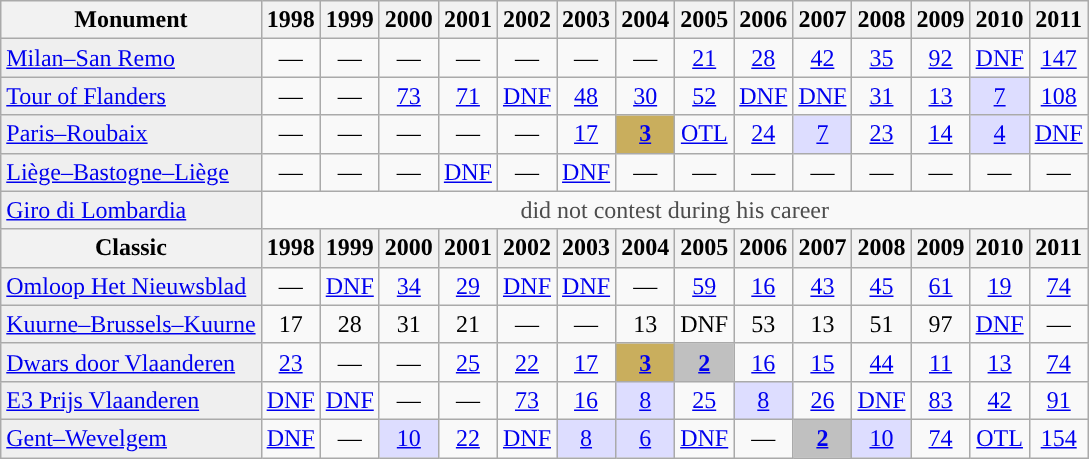<table class="wikitable">
<tr>
<th>Monument</th>
<th scope="col">1998</th>
<th scope="col">1999</th>
<th scope="col">2000</th>
<th scope="col">2001</th>
<th scope="col">2002</th>
<th scope="col">2003</th>
<th scope="col">2004</th>
<th scope="col">2005</th>
<th scope="col">2006</th>
<th scope="col">2007</th>
<th scope="col">2008</th>
<th scope="col">2009</th>
<th scope="col">2010</th>
<th scope="col">2011</th>
</tr>
<tr style="text-align:center;">
<td style="text-align:left; background:#efefef;"><a href='#'>Milan–San Remo</a></td>
<td>—</td>
<td>—</td>
<td>—</td>
<td>—</td>
<td>—</td>
<td>—</td>
<td>—</td>
<td><a href='#'>21</a></td>
<td><a href='#'>28</a></td>
<td><a href='#'>42</a></td>
<td><a href='#'>35</a></td>
<td><a href='#'>92</a></td>
<td><a href='#'>DNF</a></td>
<td><a href='#'>147</a></td>
</tr>
<tr style="text-align:center;">
<td style="text-align:left; background:#efefef;"><a href='#'>Tour of Flanders</a></td>
<td>—</td>
<td>—</td>
<td><a href='#'>73</a></td>
<td><a href='#'>71</a></td>
<td><a href='#'>DNF</a></td>
<td><a href='#'>48</a></td>
<td><a href='#'>30</a></td>
<td><a href='#'>52</a></td>
<td><a href='#'>DNF</a></td>
<td><a href='#'>DNF</a></td>
<td><a href='#'>31</a></td>
<td><a href='#'>13</a></td>
<td style="background:#ddf;"><a href='#'>7</a></td>
<td><a href='#'>108</a></td>
</tr>
<tr style="text-align:center;">
<td style="text-align:left; background:#efefef;"><a href='#'>Paris–Roubaix</a></td>
<td>—</td>
<td>—</td>
<td>—</td>
<td>—</td>
<td>—</td>
<td><a href='#'>17</a></td>
<td style="background:#C9AE5D;"><a href='#'><strong>3</strong></a></td>
<td><a href='#'>OTL</a></td>
<td><a href='#'>24</a></td>
<td style="background:#ddf;"><a href='#'>7</a></td>
<td><a href='#'>23</a></td>
<td><a href='#'>14</a></td>
<td style="background:#ddf;"><a href='#'>4</a></td>
<td><a href='#'>DNF</a></td>
</tr>
<tr style="text-align:center;">
<td style="text-align:left; background:#efefef;"><a href='#'>Liège–Bastogne–Liège</a></td>
<td>—</td>
<td>—</td>
<td>—</td>
<td><a href='#'>DNF</a></td>
<td>—</td>
<td><a href='#'>DNF</a></td>
<td>—</td>
<td>—</td>
<td>—</td>
<td>—</td>
<td>—</td>
<td>—</td>
<td>—</td>
<td>—</td>
</tr>
<tr style="text-align:center;">
<td style="text-align:left; background:#efefef;"><a href='#'>Giro di Lombardia</a></td>
<td style="color:#4d4d4d;" colspan=14>did not contest during his career</td>
</tr>
<tr>
<th>Classic</th>
<th scope="col">1998</th>
<th scope="col">1999</th>
<th scope="col">2000</th>
<th scope="col">2001</th>
<th scope="col">2002</th>
<th scope="col">2003</th>
<th scope="col">2004</th>
<th scope="col">2005</th>
<th scope="col">2006</th>
<th scope="col">2007</th>
<th scope="col">2008</th>
<th scope="col">2009</th>
<th scope="col">2010</th>
<th scope="col">2011</th>
</tr>
<tr style="text-align:center;">
<td style="text-align:left; background:#efefef;"><a href='#'>Omloop Het Nieuwsblad</a></td>
<td>—</td>
<td><a href='#'>DNF</a></td>
<td><a href='#'>34</a></td>
<td><a href='#'>29</a></td>
<td><a href='#'>DNF</a></td>
<td><a href='#'>DNF</a></td>
<td>—</td>
<td><a href='#'>59</a></td>
<td><a href='#'>16</a></td>
<td><a href='#'>43</a></td>
<td><a href='#'>45</a></td>
<td><a href='#'>61</a></td>
<td><a href='#'>19</a></td>
<td><a href='#'>74</a></td>
</tr>
<tr style="text-align:center;">
<td style="text-align:left; background:#efefef;"><a href='#'>Kuurne–Brussels–Kuurne</a></td>
<td>17</td>
<td>28</td>
<td>31</td>
<td>21</td>
<td>—</td>
<td>—</td>
<td>13</td>
<td>DNF</td>
<td>53</td>
<td>13</td>
<td>51</td>
<td>97</td>
<td><a href='#'>DNF</a></td>
<td>—</td>
</tr>
<tr style="text-align:center;">
<td style="text-align:left; background:#efefef;"><a href='#'>Dwars door Vlaanderen</a></td>
<td><a href='#'>23</a></td>
<td>—</td>
<td>—</td>
<td><a href='#'>25</a></td>
<td><a href='#'>22</a></td>
<td><a href='#'>17</a></td>
<td style="background:#C9AE5D;"><a href='#'><strong>3</strong></a></td>
<td style="background:silver;"><a href='#'><strong>2</strong></a></td>
<td><a href='#'>16</a></td>
<td><a href='#'>15</a></td>
<td><a href='#'>44</a></td>
<td><a href='#'>11</a></td>
<td><a href='#'>13</a></td>
<td><a href='#'>74</a></td>
</tr>
<tr style="text-align:center;">
<td style="text-align:left; background:#efefef;"><a href='#'>E3 Prijs Vlaanderen</a></td>
<td><a href='#'>DNF</a></td>
<td><a href='#'>DNF</a></td>
<td>—</td>
<td>—</td>
<td><a href='#'>73</a></td>
<td><a href='#'>16</a></td>
<td style="background:#ddf;"><a href='#'>8</a></td>
<td><a href='#'>25</a></td>
<td style="background:#ddf;"><a href='#'>8</a></td>
<td><a href='#'>26</a></td>
<td><a href='#'>DNF</a></td>
<td><a href='#'>83</a></td>
<td><a href='#'>42</a></td>
<td><a href='#'>91</a></td>
</tr>
<tr style="text-align:center;">
<td style="text-align:left; background:#efefef;"><a href='#'>Gent–Wevelgem</a></td>
<td><a href='#'>DNF</a></td>
<td>—</td>
<td style="background:#ddf;"><a href='#'>10</a></td>
<td><a href='#'>22</a></td>
<td><a href='#'>DNF</a></td>
<td style="background:#ddf;"><a href='#'>8</a></td>
<td style="background:#ddf;"><a href='#'>6</a></td>
<td><a href='#'>DNF</a></td>
<td>—</td>
<td style="background:silver;"><a href='#'><strong>2</strong></a></td>
<td style="background:#ddf;"><a href='#'>10</a></td>
<td><a href='#'>74</a></td>
<td><a href='#'>OTL</a></td>
<td><a href='#'>154</a></td>
</tr>
</table>
